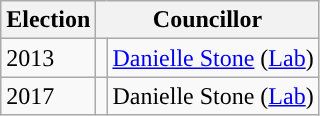<table class="wikitable">
<tr>
<th>Election</th>
<th colspan="2">Councillor</th>
</tr>
<tr>
<td>2013</td>
<td style="background-color: "></td>
<td><a href='#'>Danielle Stone</a> (<a href='#'>Lab</a>)</td>
</tr>
<tr>
<td>2017</td>
<td style="background-color: "></td>
<td>Danielle Stone (<a href='#'>Lab</a>)</td>
</tr>
</table>
